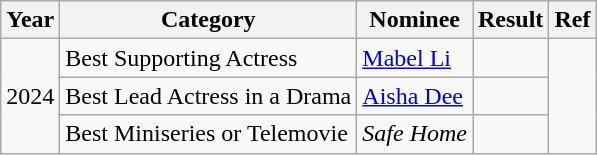<table class="wikitable">
<tr>
<th>Year</th>
<th>Category</th>
<th>Nominee</th>
<th>Result</th>
<th>Ref</th>
</tr>
<tr>
<td rowspan="3">2024</td>
<td>Best Supporting Actress</td>
<td><a href='#'>Mabel Li</a></td>
<td></td>
<td rowspan="3"></td>
</tr>
<tr>
<td>Best Lead Actress in a Drama</td>
<td><a href='#'>Aisha Dee</a></td>
<td></td>
</tr>
<tr>
<td>Best Miniseries or Telemovie</td>
<td><em>Safe Home</em></td>
<td></td>
</tr>
</table>
